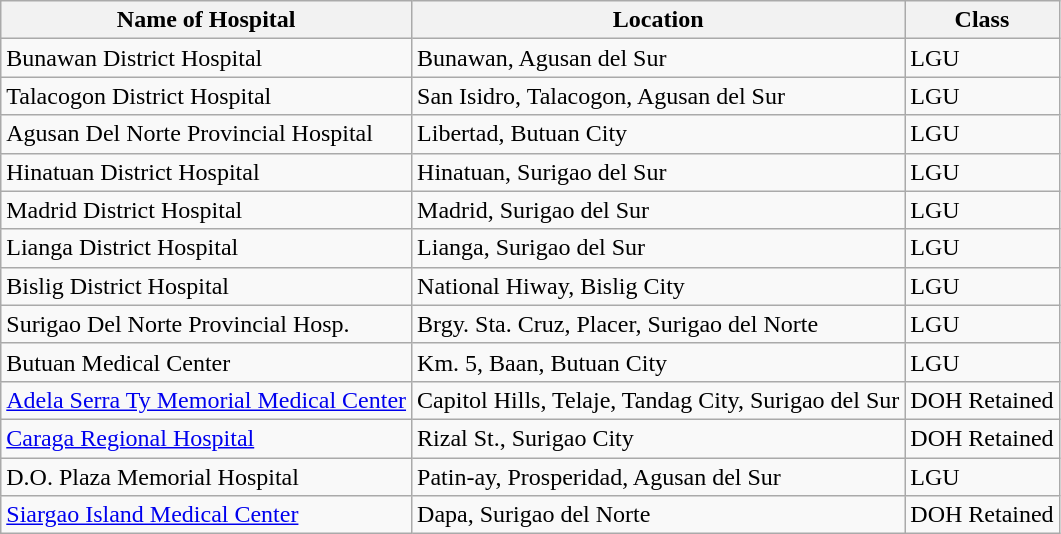<table class="wikitable">
<tr>
<th>Name of Hospital</th>
<th>Location</th>
<th>Class</th>
</tr>
<tr style="vertical-align:middle;">
<td>Bunawan District Hospital</td>
<td>Bunawan, Agusan del Sur</td>
<td>LGU</td>
</tr>
<tr style="vertical-align:middle;">
<td>Talacogon District Hospital</td>
<td>San Isidro, Talacogon, Agusan del Sur</td>
<td>LGU</td>
</tr>
<tr style="vertical-align:middle;">
<td>Agusan Del Norte Provincial Hospital</td>
<td>Libertad, Butuan City</td>
<td>LGU</td>
</tr>
<tr style="vertical-align:middle;">
<td>Hinatuan District Hospital</td>
<td>Hinatuan, Surigao del Sur</td>
<td>LGU</td>
</tr>
<tr style="vertical-align:middle;">
<td>Madrid District Hospital</td>
<td>Madrid, Surigao del Sur</td>
<td>LGU</td>
</tr>
<tr style="vertical-align:middle;">
<td>Lianga District Hospital</td>
<td>Lianga, Surigao del Sur</td>
<td>LGU</td>
</tr>
<tr style="vertical-align:middle;">
<td>Bislig District Hospital</td>
<td>National Hiway, Bislig City</td>
<td>LGU</td>
</tr>
<tr style="vertical-align:middle;">
<td>Surigao Del Norte Provincial Hosp.</td>
<td>Brgy. Sta. Cruz, Placer, Surigao del Norte</td>
<td>LGU</td>
</tr>
<tr style="vertical-align:middle;">
<td>Butuan Medical Center</td>
<td>Km. 5, Baan, Butuan City</td>
<td>LGU</td>
</tr>
<tr style="vertical-align:middle;">
<td><a href='#'>Adela Serra Ty Memorial Medical Center</a></td>
<td>Capitol Hills, Telaje, Tandag City, Surigao del Sur</td>
<td>DOH Retained</td>
</tr>
<tr style="vertical-align:middle;">
<td><a href='#'>Caraga Regional Hospital</a></td>
<td>Rizal St., Surigao City</td>
<td>DOH Retained</td>
</tr>
<tr style="vertical-align:middle;">
<td>D.O. Plaza Memorial Hospital</td>
<td>Patin-ay, Prosperidad, Agusan del Sur</td>
<td>LGU</td>
</tr>
<tr style="vertical-align:middle;">
<td><a href='#'>Siargao Island Medical Center</a></td>
<td>Dapa, Surigao del Norte</td>
<td>DOH Retained</td>
</tr>
</table>
